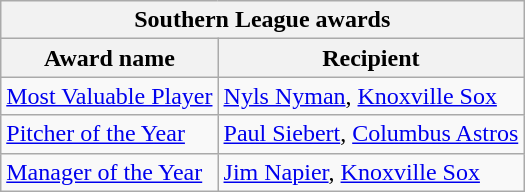<table class="wikitable">
<tr>
<th colspan="2">Southern League awards</th>
</tr>
<tr>
<th>Award name</th>
<th>Recipient</th>
</tr>
<tr>
<td><a href='#'>Most Valuable Player</a></td>
<td><a href='#'>Nyls Nyman</a>, <a href='#'>Knoxville Sox</a></td>
</tr>
<tr>
<td><a href='#'>Pitcher of the Year</a></td>
<td><a href='#'>Paul Siebert</a>, <a href='#'>Columbus Astros</a></td>
</tr>
<tr>
<td><a href='#'>Manager of the Year</a></td>
<td><a href='#'>Jim Napier</a>, <a href='#'>Knoxville Sox</a></td>
</tr>
</table>
